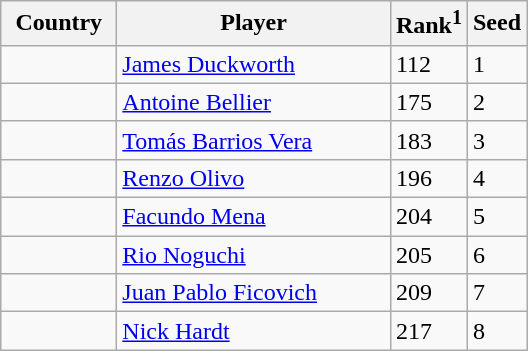<table class="sortable wikitable">
<tr>
<th width="70">Country</th>
<th width="175">Player</th>
<th>Rank<sup>1</sup></th>
<th>Seed</th>
</tr>
<tr>
<td></td>
<td><a href='#'>James Duckworth</a></td>
<td>112</td>
<td>1</td>
</tr>
<tr>
<td></td>
<td><a href='#'>Antoine Bellier</a></td>
<td>175</td>
<td>2</td>
</tr>
<tr>
<td></td>
<td><a href='#'>Tomás Barrios Vera</a></td>
<td>183</td>
<td>3</td>
</tr>
<tr>
<td></td>
<td><a href='#'>Renzo Olivo</a></td>
<td>196</td>
<td>4</td>
</tr>
<tr>
<td></td>
<td><a href='#'>Facundo Mena</a></td>
<td>204</td>
<td>5</td>
</tr>
<tr>
<td></td>
<td><a href='#'>Rio Noguchi</a></td>
<td>205</td>
<td>6</td>
</tr>
<tr>
<td></td>
<td><a href='#'>Juan Pablo Ficovich</a></td>
<td>209</td>
<td>7</td>
</tr>
<tr>
<td></td>
<td><a href='#'>Nick Hardt</a></td>
<td>217</td>
<td>8</td>
</tr>
</table>
